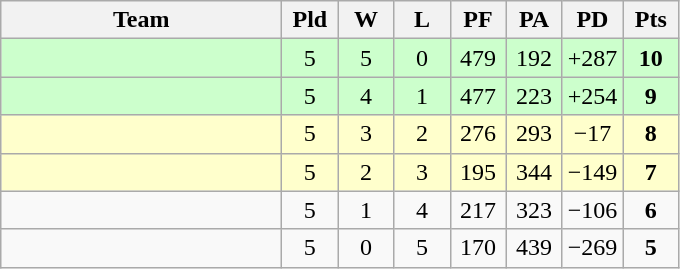<table class=wikitable style="text-align:center">
<tr>
<th width=180>Team</th>
<th width=30>Pld</th>
<th width=30>W</th>
<th width=30>L</th>
<th width=30>PF</th>
<th width=30>PA</th>
<th width=30>PD</th>
<th width=30>Pts</th>
</tr>
<tr bgcolor="#ccffcc">
<td align="left"></td>
<td>5</td>
<td>5</td>
<td>0</td>
<td>479</td>
<td>192</td>
<td>+287</td>
<td><strong>10</strong></td>
</tr>
<tr bgcolor="#ccffcc">
<td align="left"></td>
<td>5</td>
<td>4</td>
<td>1</td>
<td>477</td>
<td>223</td>
<td>+254</td>
<td><strong>9</strong></td>
</tr>
<tr bgcolor="#ffffcc">
<td align="left"></td>
<td>5</td>
<td>3</td>
<td>2</td>
<td>276</td>
<td>293</td>
<td>−17</td>
<td><strong>8</strong></td>
</tr>
<tr bgcolor="#ffffcc">
<td align="left"></td>
<td>5</td>
<td>2</td>
<td>3</td>
<td>195</td>
<td>344</td>
<td>−149</td>
<td><strong>7</strong></td>
</tr>
<tr>
<td align="left"></td>
<td>5</td>
<td>1</td>
<td>4</td>
<td>217</td>
<td>323</td>
<td>−106</td>
<td><strong>6</strong></td>
</tr>
<tr>
<td align="left"></td>
<td>5</td>
<td>0</td>
<td>5</td>
<td>170</td>
<td>439</td>
<td>−269</td>
<td><strong>5</strong></td>
</tr>
</table>
